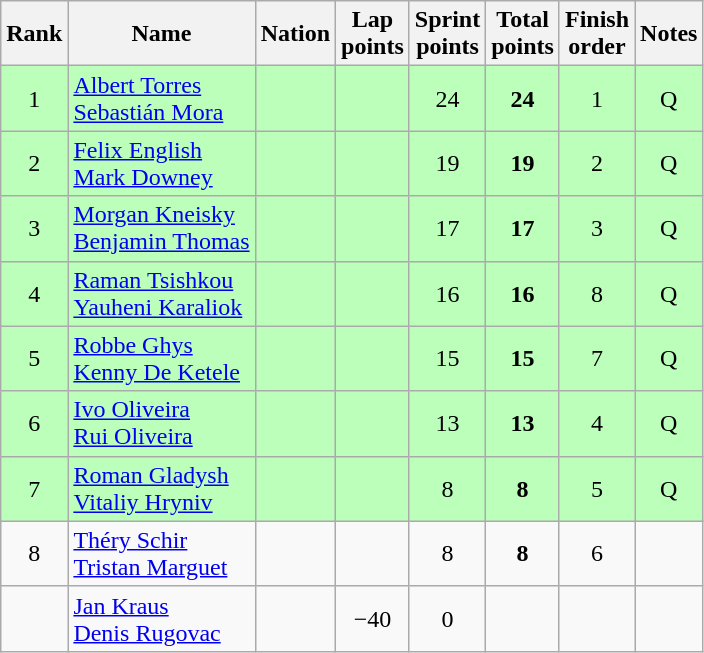<table class="wikitable sortable" style="text-align:center">
<tr>
<th>Rank</th>
<th>Name</th>
<th>Nation</th>
<th>Lap<br>points</th>
<th>Sprint<br>points</th>
<th>Total<br>points</th>
<th>Finish<br>order</th>
<th>Notes</th>
</tr>
<tr bgcolor=bbffbb>
<td>1</td>
<td align=left><a href='#'>Albert Torres</a><br><a href='#'>Sebastián Mora</a></td>
<td align=left></td>
<td></td>
<td>24</td>
<td><strong>24</strong></td>
<td>1</td>
<td>Q</td>
</tr>
<tr bgcolor=bbffbb>
<td>2</td>
<td align=left><a href='#'>Felix English</a><br><a href='#'>Mark Downey</a></td>
<td align=left></td>
<td></td>
<td>19</td>
<td><strong>19</strong></td>
<td>2</td>
<td>Q</td>
</tr>
<tr bgcolor=bbffbb>
<td>3</td>
<td align=left><a href='#'>Morgan Kneisky</a><br><a href='#'>Benjamin Thomas</a></td>
<td align=left></td>
<td></td>
<td>17</td>
<td><strong>17</strong></td>
<td>3</td>
<td>Q</td>
</tr>
<tr bgcolor=bbffbb>
<td>4</td>
<td align=left><a href='#'>Raman Tsishkou</a><br><a href='#'>Yauheni Karaliok</a></td>
<td align=left></td>
<td></td>
<td>16</td>
<td><strong>16</strong></td>
<td>8</td>
<td>Q</td>
</tr>
<tr bgcolor=bbffbb>
<td>5</td>
<td align=left><a href='#'>Robbe Ghys</a><br><a href='#'>Kenny De Ketele</a></td>
<td align=left></td>
<td></td>
<td>15</td>
<td><strong>15</strong></td>
<td>7</td>
<td>Q</td>
</tr>
<tr bgcolor=bbffbb>
<td>6</td>
<td align=left><a href='#'>Ivo Oliveira</a><br><a href='#'>Rui Oliveira</a></td>
<td align=left></td>
<td></td>
<td>13</td>
<td><strong>13</strong></td>
<td>4</td>
<td>Q</td>
</tr>
<tr bgcolor=bbffbb>
<td>7</td>
<td align=left><a href='#'>Roman Gladysh</a><br><a href='#'>Vitaliy Hryniv</a></td>
<td align=left></td>
<td></td>
<td>8</td>
<td><strong>8</strong></td>
<td>5</td>
<td>Q</td>
</tr>
<tr>
<td>8</td>
<td align=left><a href='#'>Théry Schir</a><br><a href='#'>Tristan Marguet</a></td>
<td align=left></td>
<td></td>
<td>8</td>
<td><strong>8</strong></td>
<td>6</td>
<td></td>
</tr>
<tr>
<td></td>
<td align=left><a href='#'>Jan Kraus</a><br><a href='#'>Denis Rugovac</a></td>
<td align=left></td>
<td>−40</td>
<td>0</td>
<td><strong></strong></td>
<td></td>
<td></td>
</tr>
</table>
